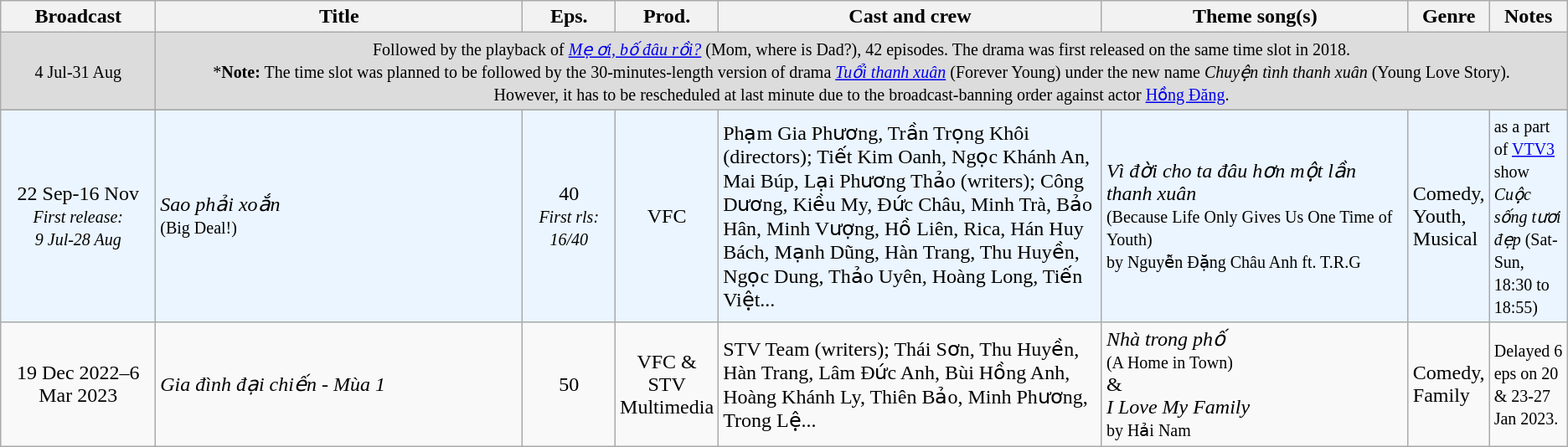<table class="wikitable sortable">
<tr>
<th style="width:10%;">Broadcast</th>
<th style="width:24%;">Title</th>
<th style="width:6%;">Eps.</th>
<th style="width:5%;">Prod.</th>
<th style="width:25%;">Cast and crew</th>
<th style="width:20%;">Theme song(s)</th>
<th style="width:5%;">Genre</th>
<th style="width:5%;">Notes</th>
</tr>
<tr ---- bgcolor="#DCDCDC">
<td style="text-align:center;"><small>4 Jul-31 Aug</small><br></td>
<td colspan="7" align=center><small>Followed by the playback of <em><a href='#'>Mẹ ơi, bố đâu rồi?</a></em> (Mom, where is Dad?), 42 episodes. The drama was first released on the same time slot in 2018.<br>*<strong>Note:</strong> The time slot was planned to be followed by the 30-minutes-length version of drama <em><a href='#'>Tuổi thanh xuân</a></em> (Forever Young) under the new name <em>Chuyện tình thanh xuân</em> (Young Love Story).<br>However, it has to be rescheduled at last minute due to the broadcast-banning order against actor <a href='#'>Hồng Đăng</a>.</small></td>
</tr>
<tr>
</tr>
<tr ---- bgcolor="#ebf5ff">
<td style="text-align:center;">22 Sep-16 Nov<br><small><em>First release:<br>9 Jul-28 Aug</em></small><br></td>
<td><em>Sao phải xoắn</em> <br><small>(Big Deal!)</small></td>
<td style="text-align:center;">40<br><small><em>First rls:<br>16/40</em></small></td>
<td style="text-align:center;">VFC</td>
<td>Phạm Gia Phương, Trần Trọng Khôi (directors); Tiết Kim Oanh, Ngọc Khánh An, Mai Búp, Lại Phương Thảo (writers); Công Dương, Kiều My, Đức Châu, Minh Trà, Bảo Hân, Minh Vượng, Hồ Liên, Rica, Hán Huy Bách, Mạnh Dũng, Hàn Trang, Thu Huyền, Ngọc Dung, Thảo Uyên, Hoàng Long, Tiến Việt...</td>
<td><em>Vì đời cho ta đâu hơn một lần thanh xuân</em><br><small>(Because Life Only Gives Us One Time of Youth)<br>by Nguyễn Đặng Châu Anh ft. T.R.G</small></td>
<td>Comedy, Youth, Musical</td>
<td><small> as a part of <a href='#'>VTV3</a> show <em>Cuộc sống tươi đẹp</em> (Sat-Sun, 18:30 to 18:55)</small></td>
</tr>
<tr>
<td style="text-align:center;">19 Dec 2022–6 Mar 2023<br></td>
<td><em>Gia đình đại chiến - Mùa 1</em> <br><small></small></td>
<td style="text-align:center;">50</td>
<td style="text-align:center;">VFC & STV Multimedia</td>
<td> STV Team (writers); Thái Sơn, Thu Huyền, Hàn Trang, Lâm Đức Anh, Bùi Hồng Anh, Hoàng Khánh Ly, Thiên Bảo, Minh Phương, Trong Lệ...</td>
<td><em>Nhà trong phố</em><br><small>(A Home in Town)</small><br>&<br><em>I Love My Family</em><br><small>by Hải Nam</small></td>
<td>Comedy, Family</td>
<td><small>Delayed 6 eps on 20 & 23-27 Jan 2023.</small></td>
</tr>
</table>
